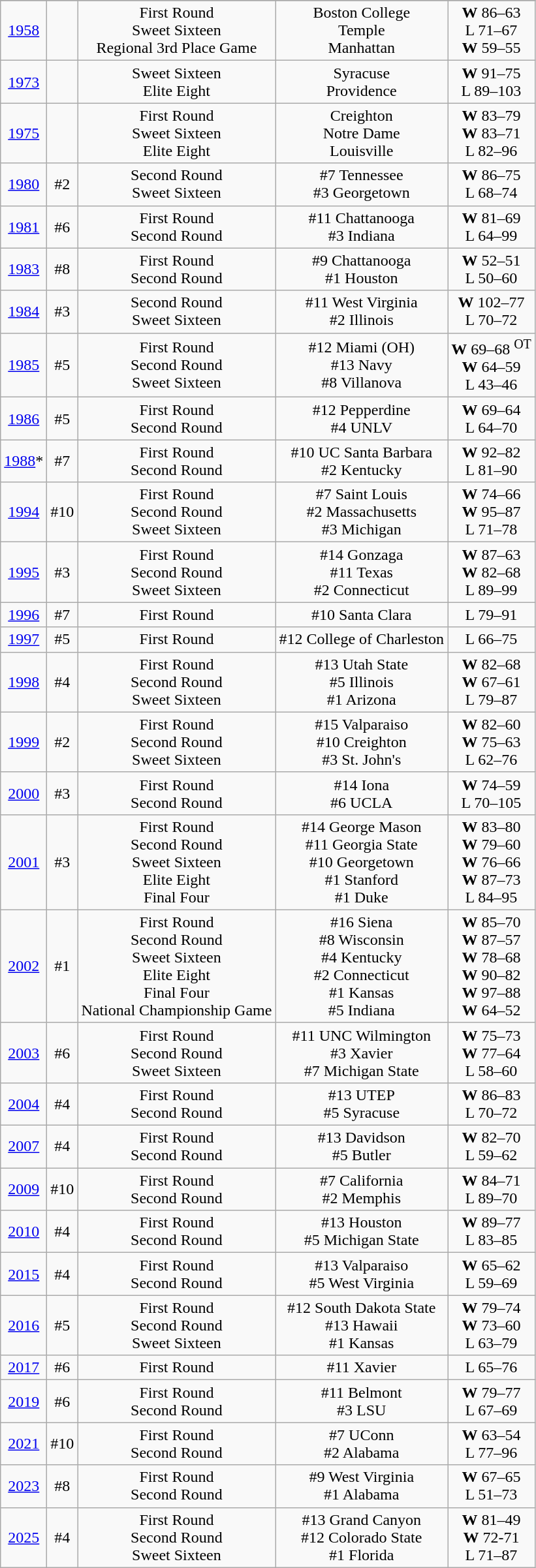<table class="wikitable">
<tr>
</tr>
<tr align="center">
<td><a href='#'>1958</a></td>
<td></td>
<td>First Round<br>Sweet Sixteen<br>Regional 3rd Place Game</td>
<td>Boston College<br>Temple<br>Manhattan</td>
<td><strong>W</strong> 86–63<br>L 71–67<br><strong>W</strong> 59–55</td>
</tr>
<tr align="center">
<td><a href='#'>1973</a></td>
<td></td>
<td>Sweet Sixteen<br>Elite Eight</td>
<td>Syracuse<br>Providence</td>
<td><strong>W</strong> 91–75<br>L 89–103</td>
</tr>
<tr align="center">
<td><a href='#'>1975</a></td>
<td></td>
<td>First Round<br>Sweet Sixteen<br>Elite Eight</td>
<td>Creighton<br>Notre Dame<br>Louisville</td>
<td><strong>W</strong> 83–79<br><strong>W</strong> 83–71<br>L 82–96</td>
</tr>
<tr align="center">
<td><a href='#'>1980</a></td>
<td>#2</td>
<td>Second Round<br>Sweet Sixteen</td>
<td>#7 Tennessee<br>#3 Georgetown</td>
<td><strong>W</strong> 86–75<br>L 68–74</td>
</tr>
<tr align="center">
<td><a href='#'>1981</a></td>
<td>#6</td>
<td>First Round<br>Second Round</td>
<td>#11 Chattanooga<br>#3 Indiana</td>
<td><strong>W</strong> 81–69<br>L 64–99</td>
</tr>
<tr align="center">
<td><a href='#'>1983</a></td>
<td>#8</td>
<td>First Round<br>Second Round</td>
<td>#9 Chattanooga<br>#1 Houston</td>
<td><strong>W</strong> 52–51<br>L 50–60</td>
</tr>
<tr align="center">
<td><a href='#'>1984</a></td>
<td>#3</td>
<td>Second Round<br>Sweet Sixteen</td>
<td>#11 West Virginia<br>#2 Illinois</td>
<td><strong>W</strong> 102–77<br>L 70–72</td>
</tr>
<tr align="center">
<td><a href='#'>1985</a></td>
<td>#5</td>
<td>First Round<br>Second Round<br>Sweet Sixteen</td>
<td>#12 Miami (OH)<br>#13 Navy<br>#8 Villanova</td>
<td><strong>W</strong> 69–68 <sup>OT</sup><br><strong>W</strong> 64–59<br>L 43–46</td>
</tr>
<tr align="center">
<td><a href='#'>1986</a></td>
<td>#5</td>
<td>First Round<br>Second Round</td>
<td>#12 Pepperdine<br>#4 UNLV</td>
<td><strong>W</strong> 69–64<br>L 64–70</td>
</tr>
<tr align="center">
<td><a href='#'>1988</a>*</td>
<td>#7</td>
<td>First Round<br>Second Round</td>
<td>#10 UC Santa Barbara<br>#2 Kentucky</td>
<td><strong>W</strong> 92–82<br>L 81–90</td>
</tr>
<tr align="center">
<td><a href='#'>1994</a></td>
<td>#10</td>
<td>First Round<br>Second Round<br>Sweet Sixteen</td>
<td>#7 Saint Louis<br>#2 Massachusetts<br>#3 Michigan</td>
<td><strong>W</strong> 74–66<br><strong>W</strong> 95–87<br>L 71–78</td>
</tr>
<tr align="center">
<td><a href='#'>1995</a></td>
<td>#3</td>
<td>First Round<br>Second Round<br>Sweet Sixteen</td>
<td>#14 Gonzaga<br>#11 Texas<br>#2 Connecticut</td>
<td><strong>W</strong> 87–63<br><strong>W</strong> 82–68<br>L 89–99</td>
</tr>
<tr align="center">
<td><a href='#'>1996</a></td>
<td>#7</td>
<td>First Round</td>
<td>#10 Santa Clara</td>
<td>L 79–91</td>
</tr>
<tr align="center">
<td><a href='#'>1997</a></td>
<td>#5</td>
<td>First Round</td>
<td>#12 College of Charleston</td>
<td>L 66–75</td>
</tr>
<tr align="center">
<td><a href='#'>1998</a></td>
<td>#4</td>
<td>First Round<br>Second Round<br>Sweet Sixteen</td>
<td>#13 Utah State<br>#5 Illinois<br>#1 Arizona</td>
<td><strong>W</strong> 82–68<br><strong>W</strong> 67–61<br>L 79–87</td>
</tr>
<tr align="center">
<td><a href='#'>1999</a></td>
<td>#2</td>
<td>First Round<br>Second Round<br>Sweet Sixteen</td>
<td>#15 Valparaiso<br>#10 Creighton<br>#3 St. John's</td>
<td><strong>W</strong> 82–60<br><strong>W</strong> 75–63<br>L 62–76</td>
</tr>
<tr align="center">
<td><a href='#'>2000</a></td>
<td>#3</td>
<td>First Round<br>Second Round</td>
<td>#14 Iona<br>#6 UCLA</td>
<td><strong>W</strong> 74–59<br>L 70–105</td>
</tr>
<tr align="center">
<td><a href='#'>2001</a></td>
<td>#3</td>
<td>First Round<br>Second Round<br>Sweet Sixteen<br>Elite Eight<br>Final Four</td>
<td>#14 George Mason<br>#11 Georgia State<br>#10 Georgetown<br>#1 Stanford<br>#1 Duke</td>
<td><strong>W</strong> 83–80<br><strong>W</strong> 79–60<br><strong>W</strong> 76–66<br><strong>W</strong> 87–73<br>L 84–95</td>
</tr>
<tr align="center">
<td><a href='#'>2002</a></td>
<td>#1</td>
<td>First Round<br>Second Round<br>Sweet Sixteen<br>Elite Eight<br>Final Four<br>National Championship Game</td>
<td>#16 Siena<br>#8 Wisconsin<br>#4 Kentucky<br>#2 Connecticut<br>#1 Kansas<br>#5 Indiana</td>
<td><strong>W</strong> 85–70<br><strong>W</strong> 87–57<br><strong>W</strong> 78–68<br><strong>W</strong> 90–82<br><strong>W</strong> 97–88<br><strong>W</strong> 64–52</td>
</tr>
<tr align="center">
<td><a href='#'>2003</a></td>
<td>#6</td>
<td>First Round<br>Second Round<br>Sweet Sixteen</td>
<td>#11 UNC Wilmington<br>#3 Xavier<br>#7 Michigan State</td>
<td><strong>W</strong> 75–73<br><strong>W</strong> 77–64<br>L 58–60</td>
</tr>
<tr align="center">
<td><a href='#'>2004</a></td>
<td>#4</td>
<td>First Round<br>Second Round</td>
<td>#13 UTEP<br>#5 Syracuse</td>
<td><strong>W</strong> 86–83<br>L 70–72</td>
</tr>
<tr align="center">
<td><a href='#'>2007</a></td>
<td>#4</td>
<td>First Round<br>Second Round</td>
<td>#13 Davidson<br>#5 Butler</td>
<td><strong>W</strong> 82–70<br>L 59–62</td>
</tr>
<tr align="center">
<td><a href='#'>2009</a></td>
<td>#10</td>
<td>First Round<br>Second Round</td>
<td>#7 California<br>#2 Memphis</td>
<td><strong>W</strong> 84–71<br>L 89–70</td>
</tr>
<tr align="center">
<td><a href='#'>2010</a></td>
<td>#4</td>
<td>First Round<br>Second Round</td>
<td>#13 Houston<br>#5 Michigan State</td>
<td><strong>W</strong> 89–77<br>L 83–85</td>
</tr>
<tr align="center">
<td><a href='#'>2015</a></td>
<td>#4</td>
<td>First Round <br> Second Round</td>
<td>#13 Valparaiso <br> #5 West Virginia</td>
<td><strong>W</strong> 65–62<br>L 59–69</td>
</tr>
<tr align="center">
<td><a href='#'>2016</a></td>
<td>#5</td>
<td>First Round <br> Second Round <br> Sweet Sixteen</td>
<td>#12 South Dakota State <br> #13 Hawaii <br> #1 Kansas</td>
<td><strong>W</strong> 79–74 <br> <strong>W</strong> 73–60 <br> L 63–79</td>
</tr>
<tr align="center">
<td><a href='#'>2017</a></td>
<td>#6</td>
<td>First Round</td>
<td>#11 Xavier</td>
<td>L 65–76</td>
</tr>
<tr align="center">
<td><a href='#'>2019</a></td>
<td>#6</td>
<td>First Round<br>Second Round</td>
<td>#11 Belmont <br> #3 LSU</td>
<td><strong>W</strong> 79–77<br>L 67–69</td>
</tr>
<tr align="center">
<td><a href='#'>2021</a></td>
<td>#10</td>
<td>First Round<br>Second Round</td>
<td>#7 UConn <br> #2 Alabama</td>
<td><strong>W</strong> 63–54<br>L 77–96</td>
</tr>
<tr align="center">
<td><a href='#'>2023</a></td>
<td>#8</td>
<td>First Round<br>Second Round</td>
<td>#9 West Virginia <br>#1 Alabama</td>
<td><strong>W</strong> 67–65<br> L 51–73</td>
</tr>
<tr align="center">
<td><a href='#'>2025</a></td>
<td>#4</td>
<td>First Round<br>Second Round <br>Sweet Sixteen</td>
<td>#13 Grand Canyon <br>#12 Colorado State <br>#1 Florida</td>
<td><strong>W</strong> 81–49<br> <strong>W</strong> 72-71 <br> L 71–87</td>
</tr>
</table>
